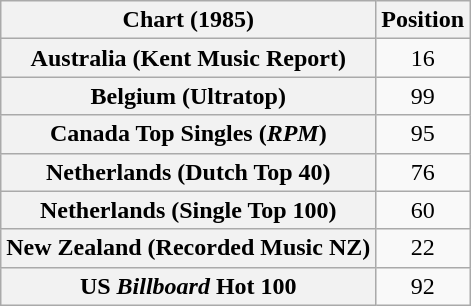<table class="wikitable sortable plainrowheaders">
<tr>
<th>Chart (1985)</th>
<th>Position</th>
</tr>
<tr>
<th scope="row">Australia (Kent Music Report)</th>
<td style="text-align:center;">16</td>
</tr>
<tr>
<th scope="row">Belgium (Ultratop)</th>
<td style="text-align:center;">99</td>
</tr>
<tr>
<th scope="row">Canada Top Singles (<em>RPM</em>)</th>
<td style="text-align:center;">95</td>
</tr>
<tr>
<th scope="row">Netherlands (Dutch Top 40)</th>
<td style="text-align:center;">76</td>
</tr>
<tr>
<th scope="row">Netherlands (Single Top 100)</th>
<td style="text-align:center;">60</td>
</tr>
<tr>
<th scope="row">New Zealand (Recorded Music NZ)</th>
<td style="text-align:center;">22</td>
</tr>
<tr>
<th scope="row">US <em>Billboard</em> Hot 100</th>
<td style="text-align:center;">92</td>
</tr>
</table>
